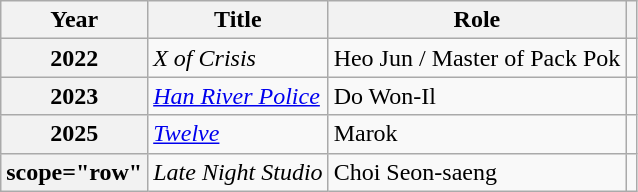<table class="wikitable plainrowheaders">
<tr>
<th scope="col">Year</th>
<th scope="col">Title</th>
<th scope="col">Role</th>
<th scope="col" class="unsortable"></th>
</tr>
<tr>
<th scope="row">2022</th>
<td><em>X of Crisis</em></td>
<td>Heo Jun / Master of Pack Pok</td>
<td style="text-align:center"></td>
</tr>
<tr>
<th scope="row">2023</th>
<td><em><a href='#'>Han River Police</a></em></td>
<td>Do Won-Il</td>
<td style="text-align:center"></td>
</tr>
<tr>
<th scope="row">2025</th>
<td><em><a href='#'>Twelve</a></em></td>
<td>Marok</td>
<td style="text-align:center"></td>
</tr>
<tr>
<th>scope="row" </th>
<td><em>Late Night Studio</em></td>
<td>Choi Seon-saeng</td>
<td style="text-align:center"></td>
</tr>
</table>
